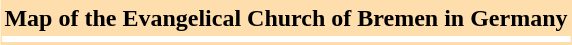<table border="0" cellpadding="2" cellspacing="1" style="float:right; empty-cells:show; margin-left:1em; margin-bottom:0.5em; background:#FFDEAD;">
<tr>
<th colspan="2">Map of the Evangelical Church of Bremen in Germany</th>
</tr>
<tr --- bgcolor="#FFFFFF">
<td colspan="2" align="center"></td>
</tr>
<tr>
</tr>
</table>
